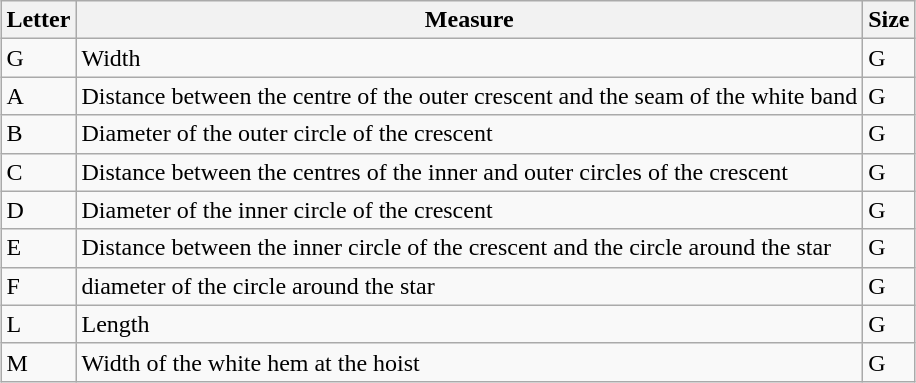<table class="wikitable" style="margin:auto">
<tr>
<th>Letter</th>
<th>Measure</th>
<th>Size</th>
</tr>
<tr>
<td>G</td>
<td>Width</td>
<td>G</td>
</tr>
<tr>
<td>A</td>
<td>Distance between the centre of the outer crescent and the seam of the white band</td>
<td> G</td>
</tr>
<tr>
<td>B</td>
<td>Diameter of the outer circle of the crescent</td>
<td> G</td>
</tr>
<tr>
<td>C</td>
<td>Distance between the centres of the inner and outer circles of the crescent</td>
<td> G</td>
</tr>
<tr>
<td>D</td>
<td>Diameter of the inner circle of the crescent</td>
<td> G</td>
</tr>
<tr>
<td>E</td>
<td>Distance between the inner circle of the crescent and the circle around the star</td>
<td> G</td>
</tr>
<tr>
<td>F</td>
<td>diameter of the circle around the star</td>
<td> G</td>
</tr>
<tr>
<td>L</td>
<td>Length</td>
<td> G</td>
</tr>
<tr>
<td>M</td>
<td>Width of the white hem at the hoist</td>
<td> G</td>
</tr>
</table>
